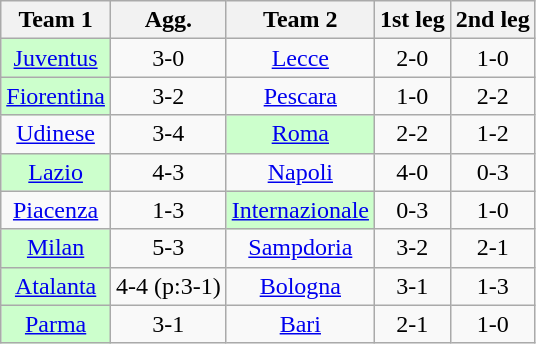<table class="wikitable" style="text-align: center">
<tr>
<th>Team 1</th>
<th>Agg.</th>
<th>Team 2</th>
<th>1st leg</th>
<th>2nd leg</th>
</tr>
<tr>
<td bgcolor="ccffcc"><a href='#'>Juventus</a></td>
<td>3-0</td>
<td><a href='#'>Lecce</a></td>
<td>2-0</td>
<td>1-0</td>
</tr>
<tr>
<td bgcolor="ccffcc"><a href='#'>Fiorentina</a></td>
<td>3-2</td>
<td><a href='#'>Pescara</a></td>
<td>1-0</td>
<td>2-2</td>
</tr>
<tr>
<td><a href='#'>Udinese</a></td>
<td>3-4</td>
<td bgcolor="ccffcc"><a href='#'>Roma</a></td>
<td>2-2</td>
<td>1-2</td>
</tr>
<tr>
<td bgcolor="ccffcc"><a href='#'>Lazio</a></td>
<td>4-3</td>
<td><a href='#'>Napoli</a></td>
<td>4-0</td>
<td>0-3</td>
</tr>
<tr>
<td><a href='#'>Piacenza</a></td>
<td>1-3</td>
<td bgcolor="ccffcc"><a href='#'>Internazionale</a></td>
<td>0-3</td>
<td>1-0</td>
</tr>
<tr>
<td bgcolor="ccffcc"><a href='#'>Milan</a></td>
<td>5-3</td>
<td><a href='#'>Sampdoria</a></td>
<td>3-2</td>
<td>2-1</td>
</tr>
<tr>
<td bgcolor="ccffcc"><a href='#'>Atalanta</a></td>
<td>4-4 (p:3-1)</td>
<td><a href='#'>Bologna</a></td>
<td>3-1</td>
<td>1-3</td>
</tr>
<tr>
<td bgcolor="ccffcc"><a href='#'>Parma</a></td>
<td>3-1</td>
<td><a href='#'>Bari</a></td>
<td>2-1</td>
<td>1-0</td>
</tr>
</table>
